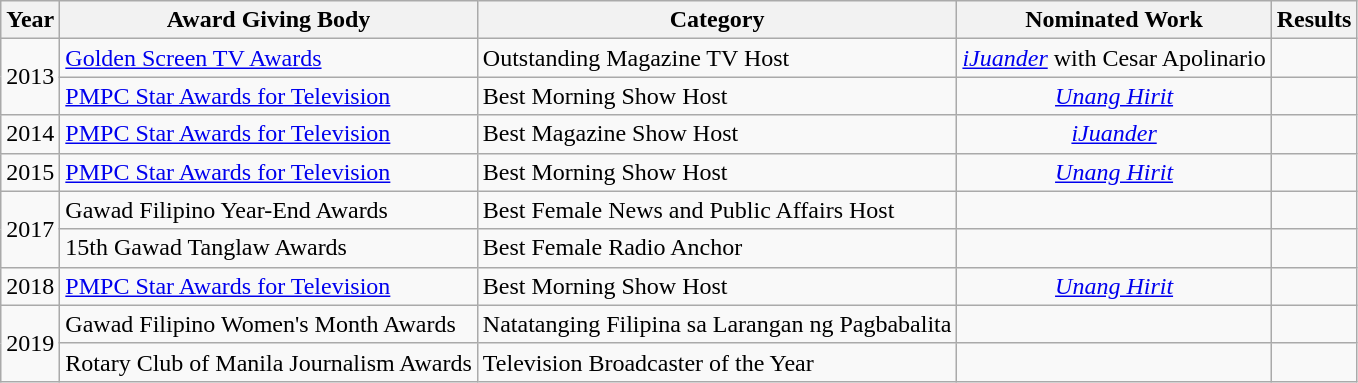<table class="wikitable">
<tr>
<th>Year</th>
<th>Award Giving Body</th>
<th>Category</th>
<th>Nominated Work</th>
<th>Results</th>
</tr>
<tr>
<td rowspan=2>2013</td>
<td><a href='#'>Golden Screen TV Awards</a></td>
<td>Outstanding Magazine TV Host</td>
<td align=center><em><a href='#'>iJuander</a></em> with Cesar Apolinario</td>
<td></td>
</tr>
<tr>
<td><a href='#'>PMPC Star Awards for Television</a></td>
<td>Best Morning Show Host</td>
<td align=center><em><a href='#'>Unang Hirit</a></em></td>
<td></td>
</tr>
<tr>
<td>2014</td>
<td><a href='#'>PMPC Star Awards for Television</a></td>
<td>Best Magazine Show Host</td>
<td align=center><em><a href='#'>iJuander</a></em></td>
<td></td>
</tr>
<tr>
<td>2015</td>
<td><a href='#'>PMPC Star Awards for Television</a></td>
<td>Best Morning Show Host</td>
<td align=center><em><a href='#'>Unang Hirit</a></em></td>
<td></td>
</tr>
<tr>
<td rowspan=2>2017</td>
<td>Gawad Filipino Year-End Awards</td>
<td>Best Female News and Public Affairs Host</td>
<td></td>
<td></td>
</tr>
<tr>
<td>15th Gawad Tanglaw Awards</td>
<td>Best Female Radio Anchor</td>
<td></td>
<td></td>
</tr>
<tr>
<td>2018</td>
<td><a href='#'>PMPC Star Awards for Television</a></td>
<td>Best Morning Show Host</td>
<td align=center><em><a href='#'>Unang Hirit</a></em></td>
<td></td>
</tr>
<tr>
<td rowspan=2>2019</td>
<td>Gawad Filipino Women's Month Awards</td>
<td>Natatanging Filipina sa Larangan ng Pagbabalita</td>
<td></td>
<td></td>
</tr>
<tr>
<td>Rotary Club of Manila Journalism Awards</td>
<td>Television Broadcaster of the Year</td>
<td></td>
<td></td>
</tr>
</table>
